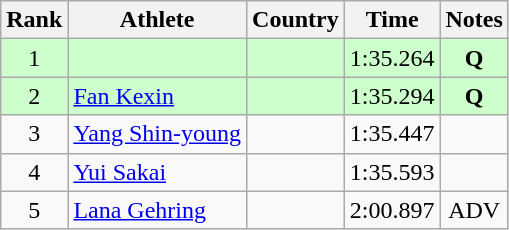<table class="wikitable sortable" style="text-align:center">
<tr>
<th>Rank</th>
<th>Athlete</th>
<th>Country</th>
<th>Time</th>
<th>Notes</th>
</tr>
<tr bgcolor="#ccffcc">
<td>1</td>
<td align=left></td>
<td align=left></td>
<td>1:35.264</td>
<td><strong>Q</strong></td>
</tr>
<tr bgcolor="#ccffcc">
<td>2</td>
<td align=left><a href='#'>Fan Kexin</a></td>
<td align=left></td>
<td>1:35.294</td>
<td><strong>Q</strong></td>
</tr>
<tr>
<td>3</td>
<td align=left><a href='#'>Yang Shin-young</a></td>
<td align=left></td>
<td>1:35.447</td>
<td></td>
</tr>
<tr>
<td>4</td>
<td align=left><a href='#'>Yui Sakai</a></td>
<td align=left></td>
<td>1:35.593</td>
<td></td>
</tr>
<tr>
<td>5</td>
<td align=left><a href='#'>Lana Gehring</a></td>
<td align=left></td>
<td>2:00.897</td>
<td>ADV</td>
</tr>
</table>
